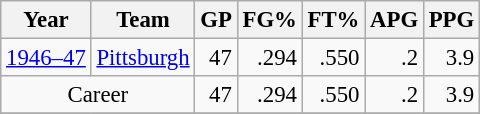<table class="wikitable sortable" style="font-size:95%; text-align:right;">
<tr>
<th>Year</th>
<th>Team</th>
<th>GP</th>
<th>FG%</th>
<th>FT%</th>
<th>APG</th>
<th>PPG</th>
</tr>
<tr>
<td style="text-align:left;"><a href='#'>1946–47</a></td>
<td style="text-align:left;"><a href='#'>Pittsburgh</a></td>
<td>47</td>
<td>.294</td>
<td>.550</td>
<td>.2</td>
<td>3.9</td>
</tr>
<tr>
<td style="text-align:center;" colspan="2">Career</td>
<td>47</td>
<td>.294</td>
<td>.550</td>
<td>.2</td>
<td>3.9</td>
</tr>
<tr>
</tr>
</table>
